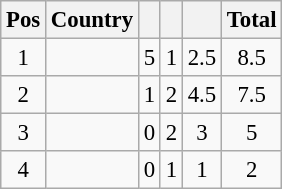<table class=wikitable style="font-size:95%; text-align: center">
<tr>
<th>Pos</th>
<th>Country</th>
<th></th>
<th></th>
<th></th>
<th>Total</th>
</tr>
<tr>
<td>1</td>
<td style=text-align:left></td>
<td>5</td>
<td>1</td>
<td>2.5</td>
<td>8.5</td>
</tr>
<tr>
<td>2</td>
<td style=text-align:left></td>
<td>1</td>
<td>2</td>
<td>4.5</td>
<td>7.5</td>
</tr>
<tr>
<td>3</td>
<td style=text-align:left></td>
<td>0</td>
<td>2</td>
<td>3</td>
<td>5</td>
</tr>
<tr>
<td>4</td>
<td style=text-align:left></td>
<td>0</td>
<td>1</td>
<td>1</td>
<td>2</td>
</tr>
</table>
